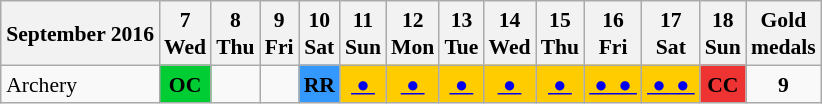<table class="wikitable" style="margin:0.5em auto; font-size:90%; line-height:1.25em;">
<tr>
<th>September 2016</th>
<th>7<br>Wed</th>
<th>8<br>Thu</th>
<th>9<br>Fri</th>
<th>10<br>Sat</th>
<th>11<br>Sun</th>
<th>12<br>Mon</th>
<th>13<br>Tue</th>
<th>14<br>Wed</th>
<th>15<br>Thu</th>
<th>16<br>Fri</th>
<th>17<br>Sat</th>
<th>18<br>Sun</th>
<th>Gold<br>medals</th>
</tr>
<tr style="text-align:center;">
<td align="left"> Archery</td>
<td style="background:#0c3;"><strong>OC</strong></td>
<td></td>
<td></td>
<td style="background:#39f;"><strong>RR</strong></td>
<td style="background:#fc0;"><a href='#'> ● </a></td>
<td style="background:#fc0;"><a href='#'> ● </a></td>
<td style="background:#fc0;"><a href='#'> ● </a></td>
<td style="background:#fc0;"><a href='#'> ● </a></td>
<td style="background:#fc0;"><a href='#'> ● </a></td>
<td style="background:#fc0;"><a href='#'> ● </a><a href='#'> ● </a></td>
<td style="background:#fc0;"><a href='#'> ● </a><a href='#'> ● </a></td>
<td style="background:#e33;"><strong>CC</strong></td>
<td><strong>9</strong></td>
</tr>
</table>
